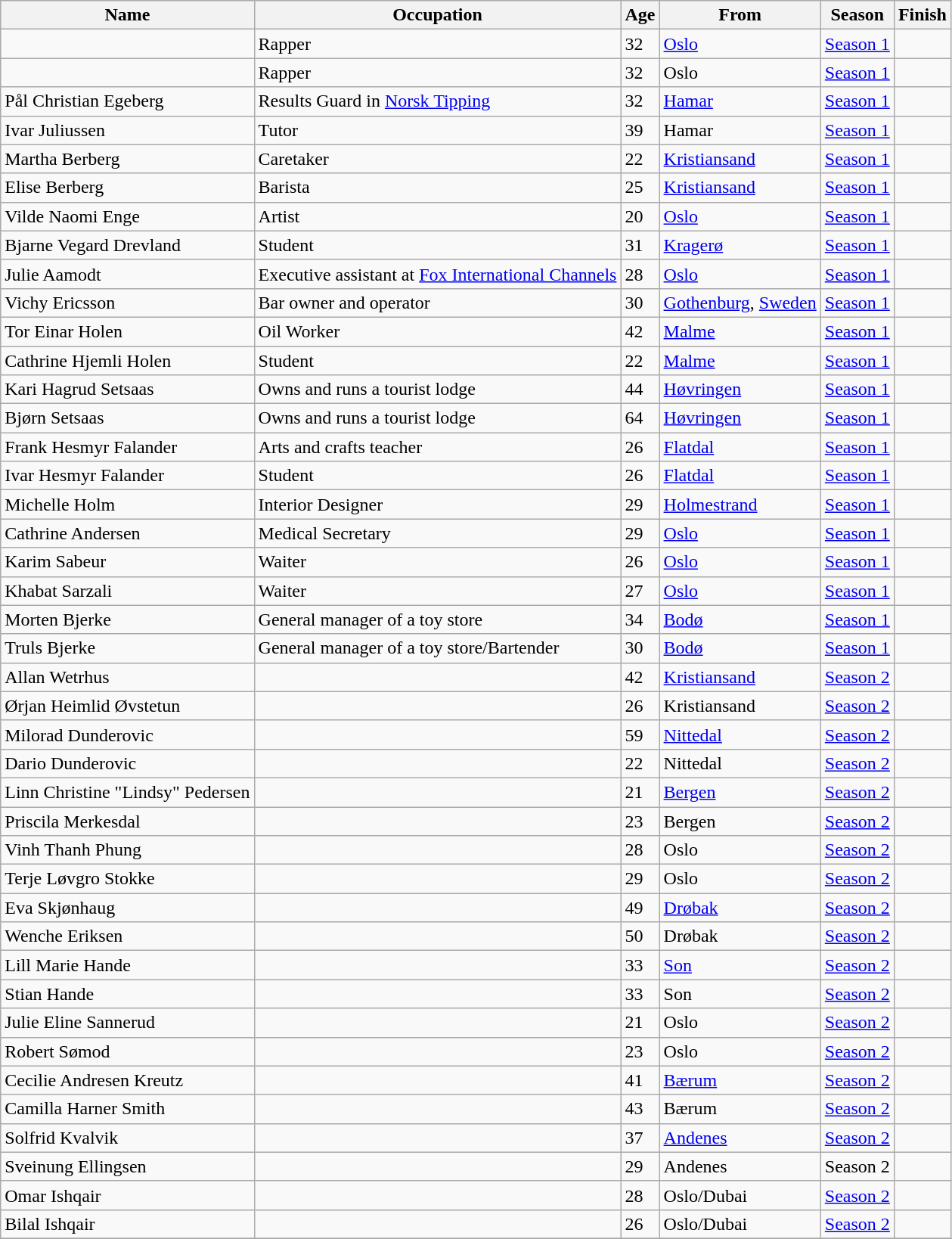<table class="wikitable sortable">
<tr>
<th>Name</th>
<th>Occupation</th>
<th>Age</th>
<th>From</th>
<th>Season</th>
<th>Finish</th>
</tr>
<tr>
<td></td>
<td>Rapper</td>
<td>32</td>
<td><a href='#'>Oslo</a></td>
<td><a href='#'>Season 1</a></td>
<td></td>
</tr>
<tr>
<td></td>
<td>Rapper</td>
<td>32</td>
<td>Oslo</td>
<td><a href='#'>Season 1</a></td>
<td></td>
</tr>
<tr>
<td>Pål Christian Egeberg</td>
<td>Results Guard in <a href='#'>Norsk Tipping</a></td>
<td>32</td>
<td><a href='#'>Hamar</a></td>
<td><a href='#'>Season 1</a></td>
<td></td>
</tr>
<tr>
<td>Ivar Juliussen</td>
<td>Tutor</td>
<td>39</td>
<td>Hamar</td>
<td><a href='#'>Season 1</a></td>
<td></td>
</tr>
<tr>
<td>Martha Berberg</td>
<td>Caretaker</td>
<td>22</td>
<td><a href='#'>Kristiansand</a></td>
<td><a href='#'>Season 1</a></td>
<td></td>
</tr>
<tr>
<td>Elise Berberg</td>
<td>Barista</td>
<td>25</td>
<td><a href='#'>Kristiansand</a></td>
<td><a href='#'>Season 1</a></td>
<td></td>
</tr>
<tr>
<td>Vilde Naomi Enge</td>
<td>Artist</td>
<td>20</td>
<td><a href='#'>Oslo</a></td>
<td><a href='#'>Season 1</a></td>
<td></td>
</tr>
<tr>
<td>Bjarne Vegard Drevland</td>
<td>Student</td>
<td>31</td>
<td><a href='#'>Kragerø</a></td>
<td><a href='#'>Season 1</a></td>
<td></td>
</tr>
<tr>
<td>Julie Aamodt</td>
<td>Executive assistant at <a href='#'>Fox International Channels</a></td>
<td>28</td>
<td><a href='#'>Oslo</a></td>
<td><a href='#'>Season 1</a></td>
<td></td>
</tr>
<tr>
<td>Vichy Ericsson</td>
<td>Bar owner and operator</td>
<td>30</td>
<td><a href='#'>Gothenburg</a>, <a href='#'>Sweden</a></td>
<td><a href='#'>Season 1</a></td>
<td></td>
</tr>
<tr>
<td>Tor Einar Holen</td>
<td>Oil Worker</td>
<td>42</td>
<td><a href='#'>Malme</a></td>
<td><a href='#'>Season 1</a></td>
<td></td>
</tr>
<tr>
<td>Cathrine Hjemli Holen</td>
<td>Student</td>
<td>22</td>
<td><a href='#'>Malme</a></td>
<td><a href='#'>Season 1</a></td>
<td></td>
</tr>
<tr>
<td>Kari Hagrud Setsaas</td>
<td>Owns and runs a tourist lodge</td>
<td>44</td>
<td><a href='#'>Høvringen</a></td>
<td><a href='#'>Season 1</a></td>
<td></td>
</tr>
<tr>
<td>Bjørn Setsaas</td>
<td>Owns and runs a tourist lodge</td>
<td>64</td>
<td><a href='#'>Høvringen</a></td>
<td><a href='#'>Season 1</a></td>
<td></td>
</tr>
<tr>
<td>Frank Hesmyr Falander</td>
<td>Arts and crafts teacher</td>
<td>26</td>
<td><a href='#'>Flatdal</a></td>
<td><a href='#'>Season 1</a></td>
<td></td>
</tr>
<tr>
<td>Ivar Hesmyr Falander</td>
<td>Student</td>
<td>26</td>
<td><a href='#'>Flatdal</a></td>
<td><a href='#'>Season 1</a></td>
<td></td>
</tr>
<tr>
<td>Michelle Holm</td>
<td>Interior Designer</td>
<td>29</td>
<td><a href='#'>Holmestrand</a></td>
<td><a href='#'>Season 1</a></td>
<td></td>
</tr>
<tr>
<td>Cathrine Andersen</td>
<td>Medical Secretary</td>
<td>29</td>
<td><a href='#'>Oslo</a></td>
<td><a href='#'>Season 1</a></td>
<td></td>
</tr>
<tr>
<td>Karim Sabeur</td>
<td>Waiter</td>
<td>26</td>
<td><a href='#'>Oslo</a></td>
<td><a href='#'>Season 1</a></td>
<td></td>
</tr>
<tr>
<td>Khabat Sarzali</td>
<td>Waiter</td>
<td>27</td>
<td><a href='#'>Oslo</a></td>
<td><a href='#'>Season 1</a></td>
<td></td>
</tr>
<tr>
<td>Morten Bjerke</td>
<td>General manager of a toy store</td>
<td>34</td>
<td><a href='#'>Bodø</a></td>
<td><a href='#'>Season 1</a></td>
<td></td>
</tr>
<tr>
<td>Truls Bjerke</td>
<td>General manager of a toy store/Bartender</td>
<td>30</td>
<td><a href='#'>Bodø</a></td>
<td><a href='#'>Season 1</a></td>
<td></td>
</tr>
<tr>
<td>Allan Wetrhus</td>
<td></td>
<td>42</td>
<td><a href='#'>Kristiansand</a></td>
<td><a href='#'>Season 2</a></td>
<td></td>
</tr>
<tr>
<td>Ørjan Heimlid Øvstetun</td>
<td></td>
<td>26</td>
<td>Kristiansand</td>
<td><a href='#'>Season 2</a></td>
<td></td>
</tr>
<tr>
<td>Milorad Dunderovic</td>
<td></td>
<td>59</td>
<td><a href='#'>Nittedal</a></td>
<td><a href='#'>Season 2</a></td>
<td></td>
</tr>
<tr>
<td>Dario Dunderovic</td>
<td></td>
<td>22</td>
<td>Nittedal</td>
<td><a href='#'>Season 2</a></td>
<td></td>
</tr>
<tr>
<td>Linn Christine "Lindsy" Pedersen</td>
<td></td>
<td>21</td>
<td><a href='#'>Bergen</a></td>
<td><a href='#'>Season 2</a></td>
<td></td>
</tr>
<tr>
<td>Priscila Merkesdal</td>
<td></td>
<td>23</td>
<td>Bergen</td>
<td><a href='#'>Season 2</a></td>
<td></td>
</tr>
<tr>
<td>Vinh Thanh Phung</td>
<td></td>
<td>28</td>
<td>Oslo</td>
<td><a href='#'>Season 2</a></td>
<td></td>
</tr>
<tr>
<td>Terje Løvgro Stokke</td>
<td></td>
<td>29</td>
<td>Oslo</td>
<td><a href='#'>Season 2</a></td>
<td></td>
</tr>
<tr>
<td>Eva Skjønhaug</td>
<td></td>
<td>49</td>
<td><a href='#'>Drøbak</a></td>
<td><a href='#'>Season 2</a></td>
<td></td>
</tr>
<tr>
<td>Wenche Eriksen</td>
<td></td>
<td>50</td>
<td>Drøbak</td>
<td><a href='#'>Season 2</a></td>
<td></td>
</tr>
<tr>
<td>Lill Marie Hande</td>
<td></td>
<td>33</td>
<td><a href='#'>Son</a></td>
<td><a href='#'>Season 2</a></td>
<td></td>
</tr>
<tr>
<td>Stian Hande</td>
<td></td>
<td>33</td>
<td>Son</td>
<td><a href='#'>Season 2</a></td>
<td></td>
</tr>
<tr>
<td>Julie Eline Sannerud</td>
<td></td>
<td>21</td>
<td>Oslo</td>
<td><a href='#'>Season 2</a></td>
<td></td>
</tr>
<tr>
<td>Robert Sømod</td>
<td></td>
<td>23</td>
<td>Oslo</td>
<td><a href='#'>Season 2</a></td>
<td></td>
</tr>
<tr>
<td>Cecilie Andresen Kreutz</td>
<td></td>
<td>41</td>
<td><a href='#'>Bærum</a></td>
<td><a href='#'>Season 2</a></td>
<td></td>
</tr>
<tr>
<td>Camilla Harner Smith</td>
<td></td>
<td>43</td>
<td>Bærum</td>
<td><a href='#'>Season 2</a></td>
<td></td>
</tr>
<tr>
<td>Solfrid Kvalvik</td>
<td></td>
<td>37</td>
<td><a href='#'>Andenes</a></td>
<td><a href='#'>Season 2</a></td>
<td></td>
</tr>
<tr>
<td>Sveinung Ellingsen</td>
<td></td>
<td>29</td>
<td>Andenes</td>
<td>Season 2</td>
<td></td>
</tr>
<tr>
<td>Omar Ishqair</td>
<td></td>
<td>28</td>
<td>Oslo/Dubai</td>
<td><a href='#'>Season 2</a></td>
<td></td>
</tr>
<tr>
<td>Bilal Ishqair</td>
<td></td>
<td>26</td>
<td>Oslo/Dubai</td>
<td><a href='#'>Season 2</a></td>
<td></td>
</tr>
<tr>
</tr>
</table>
